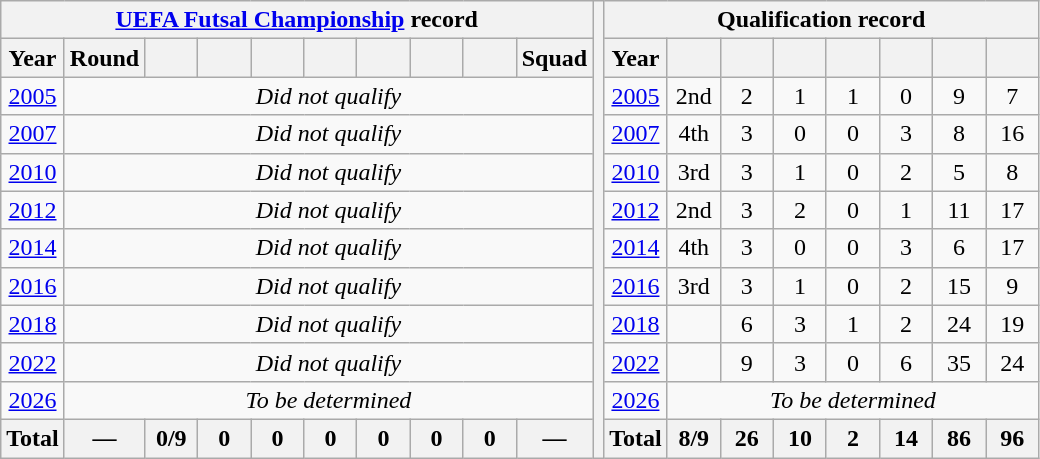<table class="wikitable" style="text-align: center;">
<tr>
<th colspan="10"><a href='#'>UEFA Futsal Championship</a> record</th>
<th rowspan="13"></th>
<th colspan="9">Qualification record</th>
</tr>
<tr>
<th>Year</th>
<th>Round</th>
<th width=28></th>
<th width=28></th>
<th width=28></th>
<th width=28></th>
<th width=28></th>
<th width=28></th>
<th width=28></th>
<th width=28>Squad</th>
<th>Year</th>
<th width=28></th>
<th width=28></th>
<th width=28></th>
<th width=28></th>
<th width=28></th>
<th width=28></th>
<th width=28></th>
</tr>
<tr>
<td> <a href='#'>2005</a></td>
<td colspan="9"><em>Did not qualify</em></td>
<td> <a href='#'>2005</a></td>
<td>2nd</td>
<td>2</td>
<td>1</td>
<td>1</td>
<td>0</td>
<td>9</td>
<td>7</td>
</tr>
<tr>
<td> <a href='#'>2007</a></td>
<td colspan="9"><em>Did not qualify</em></td>
<td> <a href='#'>2007</a></td>
<td>4th</td>
<td>3</td>
<td>0</td>
<td>0</td>
<td>3</td>
<td>8</td>
<td>16</td>
</tr>
<tr>
<td> <a href='#'>2010</a></td>
<td colspan="9"><em>Did not qualify</em></td>
<td> <a href='#'>2010</a></td>
<td>3rd</td>
<td>3</td>
<td>1</td>
<td>0</td>
<td>2</td>
<td>5</td>
<td>8</td>
</tr>
<tr>
<td> <a href='#'>2012</a></td>
<td colspan="9"><em>Did not qualify</em></td>
<td> <a href='#'>2012</a></td>
<td>2nd</td>
<td>3</td>
<td>2</td>
<td>0</td>
<td>1</td>
<td>11</td>
<td>17</td>
</tr>
<tr>
<td> <a href='#'>2014</a></td>
<td colspan="9"><em>Did not qualify</em></td>
<td> <a href='#'>2014</a></td>
<td>4th</td>
<td>3</td>
<td>0</td>
<td>0</td>
<td>3</td>
<td>6</td>
<td>17</td>
</tr>
<tr>
<td> <a href='#'>2016</a></td>
<td colspan="9"><em>Did not qualify</em></td>
<td> <a href='#'>2016</a></td>
<td>3rd</td>
<td>3</td>
<td>1</td>
<td>0</td>
<td>2</td>
<td>15</td>
<td>9</td>
</tr>
<tr>
<td> <a href='#'>2018</a></td>
<td colspan="9"><em>Did not qualify</em></td>
<td> <a href='#'>2018</a></td>
<td></td>
<td>6</td>
<td>3</td>
<td>1</td>
<td>2</td>
<td>24</td>
<td>19</td>
</tr>
<tr>
<td> <a href='#'>2022</a></td>
<td colspan="9"><em>Did not qualify</em></td>
<td> <a href='#'>2022</a></td>
<td></td>
<td>9</td>
<td>3</td>
<td>0</td>
<td>6</td>
<td>35</td>
<td>24</td>
</tr>
<tr>
<td> <a href='#'>2026</a></td>
<td colspan="9"><em>To be determined</em></td>
<td> <a href='#'>2026</a></td>
<td colspan=7><em>To be determined</em></td>
</tr>
<tr>
<th>Total</th>
<th>—</th>
<th>0/9</th>
<th>0</th>
<th>0</th>
<th>0</th>
<th>0</th>
<th>0</th>
<th>0</th>
<th>—</th>
<th>Total</th>
<th>8/9</th>
<th>26</th>
<th>10</th>
<th>2</th>
<th>14</th>
<th>86</th>
<th>96</th>
</tr>
</table>
